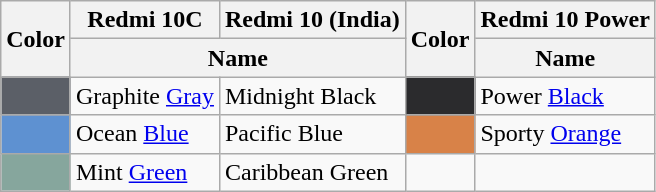<table class="wikitable">
<tr>
<th rowspan="2">Color</th>
<th>Redmi 10C</th>
<th>Redmi 10 (India)</th>
<th rowspan="2">Color</th>
<th>Redmi 10 Power</th>
</tr>
<tr>
<th colspan="2">Name</th>
<th>Name</th>
</tr>
<tr>
<td bgcolor="#5b5f67"></td>
<td>Graphite <a href='#'>Gray</a></td>
<td>Midnight Black</td>
<td bgcolor="#2b2b2d"></td>
<td>Power <a href='#'>Black</a></td>
</tr>
<tr>
<td bgcolor="#5e91d1"></td>
<td>Ocean <a href='#'>Blue</a></td>
<td>Pacific Blue</td>
<td bgcolor="#d88248"></td>
<td>Sporty <a href='#'>Orange</a></td>
</tr>
<tr>
<td bgcolor="#86a69d"></td>
<td>Mint <a href='#'>Green</a></td>
<td>Caribbean Green</td>
<td></td>
<td></td>
</tr>
</table>
